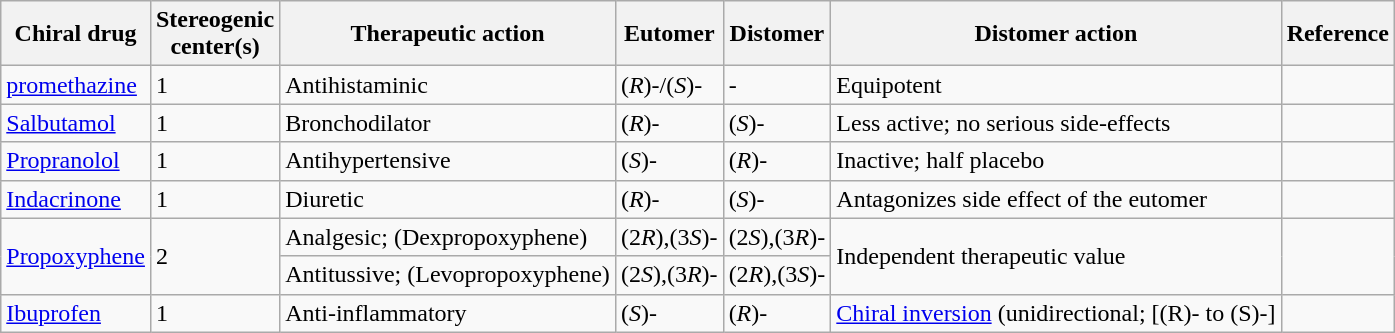<table class="wikitable">
<tr>
<th>Chiral drug</th>
<th>Stereogenic<br>center(s)</th>
<th>Therapeutic action</th>
<th>Eutomer</th>
<th>Distomer</th>
<th>Distomer action</th>
<th>Reference</th>
</tr>
<tr>
<td><a href='#'>promethazine</a></td>
<td>1</td>
<td>Antihistaminic</td>
<td>(<em>R</em>)-/(<em>S</em>)-</td>
<td>-</td>
<td>Equipotent</td>
<td></td>
</tr>
<tr>
<td><a href='#'>Salbutamol</a></td>
<td>1</td>
<td>Bronchodilator</td>
<td>(<em>R</em>)-</td>
<td>(<em>S</em>)-</td>
<td>Less active; no serious side-effects</td>
<td></td>
</tr>
<tr>
<td><a href='#'>Propranolol</a></td>
<td>1</td>
<td>Antihypertensive</td>
<td>(<em>S</em>)-</td>
<td>(<em>R</em>)-</td>
<td>Inactive; half placebo</td>
<td></td>
</tr>
<tr>
<td><a href='#'>Indacrinone</a></td>
<td>1</td>
<td>Diuretic</td>
<td>(<em>R</em>)-</td>
<td>(<em>S</em>)-</td>
<td>Antagonizes side effect of the eutomer</td>
<td></td>
</tr>
<tr>
<td rowspan="2"><a href='#'>Propoxyphene</a></td>
<td rowspan="2">2</td>
<td>Analgesic; (Dexpropoxyphene)</td>
<td>(2<em>R</em>),(3<em>S</em>)-</td>
<td>(2<em>S</em>),(3<em>R</em>)-</td>
<td rowspan="2">Independent therapeutic value</td>
<td rowspan="2"></td>
</tr>
<tr>
<td>Antitussive; (Levopropoxyphene)</td>
<td>(2<em>S</em>),(3<em>R</em>)-</td>
<td>(2<em>R</em>),(3<em>S</em>)-</td>
</tr>
<tr>
<td><a href='#'>Ibuprofen</a></td>
<td>1</td>
<td>Anti-inflammatory</td>
<td>(<em>S</em>)-</td>
<td>(<em>R</em>)-</td>
<td><a href='#'>Chiral inversion</a> (unidirectional; [(R)- to (S)-]</td>
<td></td>
</tr>
</table>
